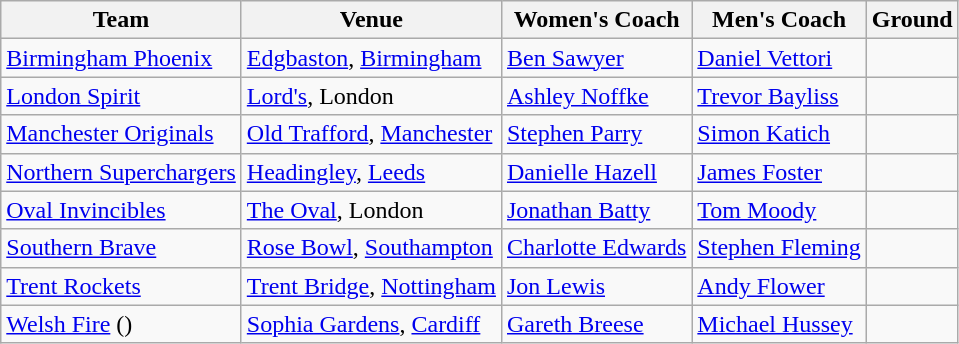<table class="wikitable">
<tr>
<th>Team</th>
<th>Venue</th>
<th>Women's Coach</th>
<th>Men's Coach</th>
<th>Ground</th>
</tr>
<tr>
<td><a href='#'>Birmingham Phoenix</a></td>
<td><a href='#'>Edgbaston</a>, <a href='#'>Birmingham</a></td>
<td><a href='#'>Ben Sawyer</a></td>
<td><a href='#'>Daniel Vettori</a></td>
<td></td>
</tr>
<tr>
<td><a href='#'>London Spirit</a></td>
<td><a href='#'>Lord's</a>, London</td>
<td><a href='#'>Ashley Noffke</a></td>
<td><a href='#'>Trevor Bayliss</a></td>
<td></td>
</tr>
<tr>
<td><a href='#'>Manchester Originals</a></td>
<td><a href='#'>Old Trafford</a>, <a href='#'>Manchester</a></td>
<td><a href='#'>Stephen Parry</a></td>
<td><a href='#'>Simon Katich</a></td>
<td></td>
</tr>
<tr>
<td><a href='#'>Northern Superchargers</a></td>
<td><a href='#'>Headingley</a>, <a href='#'>Leeds</a></td>
<td><a href='#'>Danielle Hazell</a></td>
<td><a href='#'>James Foster</a></td>
<td></td>
</tr>
<tr>
<td><a href='#'>Oval Invincibles</a></td>
<td><a href='#'>The Oval</a>, London</td>
<td><a href='#'>Jonathan Batty</a></td>
<td><a href='#'>Tom Moody</a></td>
<td></td>
</tr>
<tr>
<td><a href='#'>Southern Brave</a></td>
<td><a href='#'>Rose Bowl</a>, <a href='#'>Southampton</a></td>
<td><a href='#'>Charlotte Edwards</a></td>
<td><a href='#'>Stephen Fleming</a></td>
<td></td>
</tr>
<tr>
<td><a href='#'>Trent Rockets</a></td>
<td><a href='#'>Trent Bridge</a>, <a href='#'>Nottingham</a></td>
<td><a href='#'>Jon Lewis</a></td>
<td><a href='#'>Andy Flower</a></td>
<td></td>
</tr>
<tr>
<td><a href='#'>Welsh Fire</a> ()</td>
<td><a href='#'>Sophia Gardens</a>, <a href='#'>Cardiff</a></td>
<td><a href='#'>Gareth Breese</a></td>
<td><a href='#'>Michael Hussey</a></td>
<td></td>
</tr>
</table>
